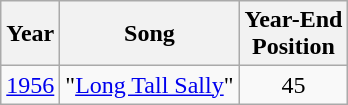<table class="wikitable plainrowheaders" style="text-align:center;" border="1">
<tr>
<th>Year</th>
<th>Song</th>
<th>Year-End<br>Position</th>
</tr>
<tr>
<td scope="row"><a href='#'>1956</a></td>
<td>"<a href='#'>Long Tall Sally</a>"</td>
<td>45</td>
</tr>
</table>
